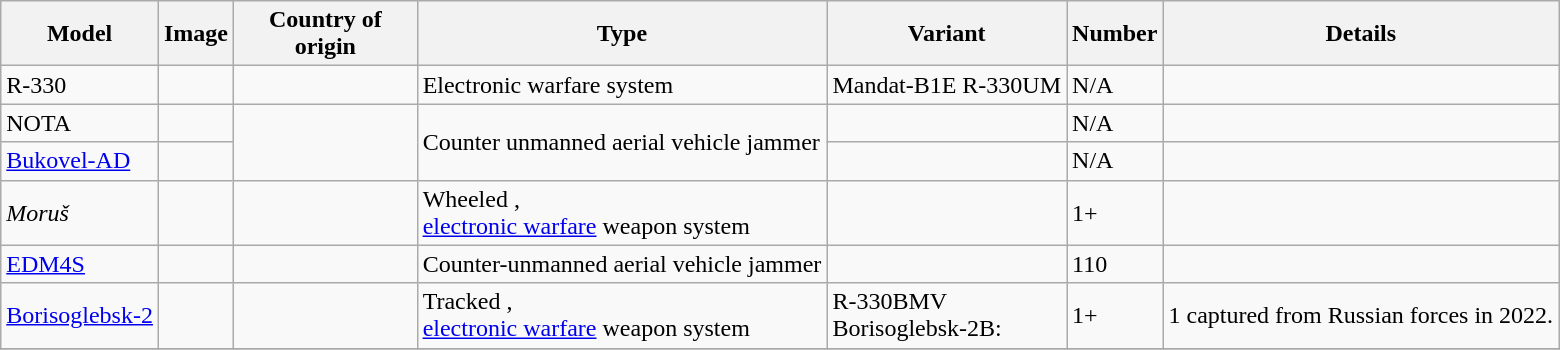<table class="wikitable">
<tr>
<th>Model</th>
<th>Image</th>
<th style="width:115px;">Country of origin</th>
<th>Type</th>
<th>Variant</th>
<th>Number</th>
<th>Details</th>
</tr>
<tr>
<td>R-330</td>
<td></td>
<td><br></td>
<td>Electronic warfare system</td>
<td>Mandat-B1E R-330UM</td>
<td>N/A</td>
<td></td>
</tr>
<tr>
<td>NOTA</td>
<td></td>
<td rowspan="2"></td>
<td rowspan="2">Counter unmanned aerial vehicle jammer</td>
<td></td>
<td>N/A</td>
<td></td>
</tr>
<tr>
<td><a href='#'>Bukovel-AD</a></td>
<td></td>
<td></td>
<td>N/A</td>
<td></td>
</tr>
<tr>
<td><em>Moruš</em></td>
<td></td>
<td></td>
<td>Wheeled , <br><a href='#'>electronic warfare</a> weapon system</td>
<td></td>
<td>1+</td>
<td></td>
</tr>
<tr>
<td><a href='#'>EDM4S</a></td>
<td></td>
<td></td>
<td>Counter-unmanned aerial vehicle jammer</td>
<td></td>
<td>110</td>
<td></td>
</tr>
<tr>
<td><a href='#'>Borisoglebsk-2</a></td>
<td></td>
<td></td>
<td>Tracked , <br><a href='#'>electronic warfare</a> weapon system</td>
<td>R-330BMV<br>Borisoglebsk-2B:</td>
<td>1+</td>
<td>1 captured from Russian forces in 2022.</td>
</tr>
<tr>
</tr>
</table>
